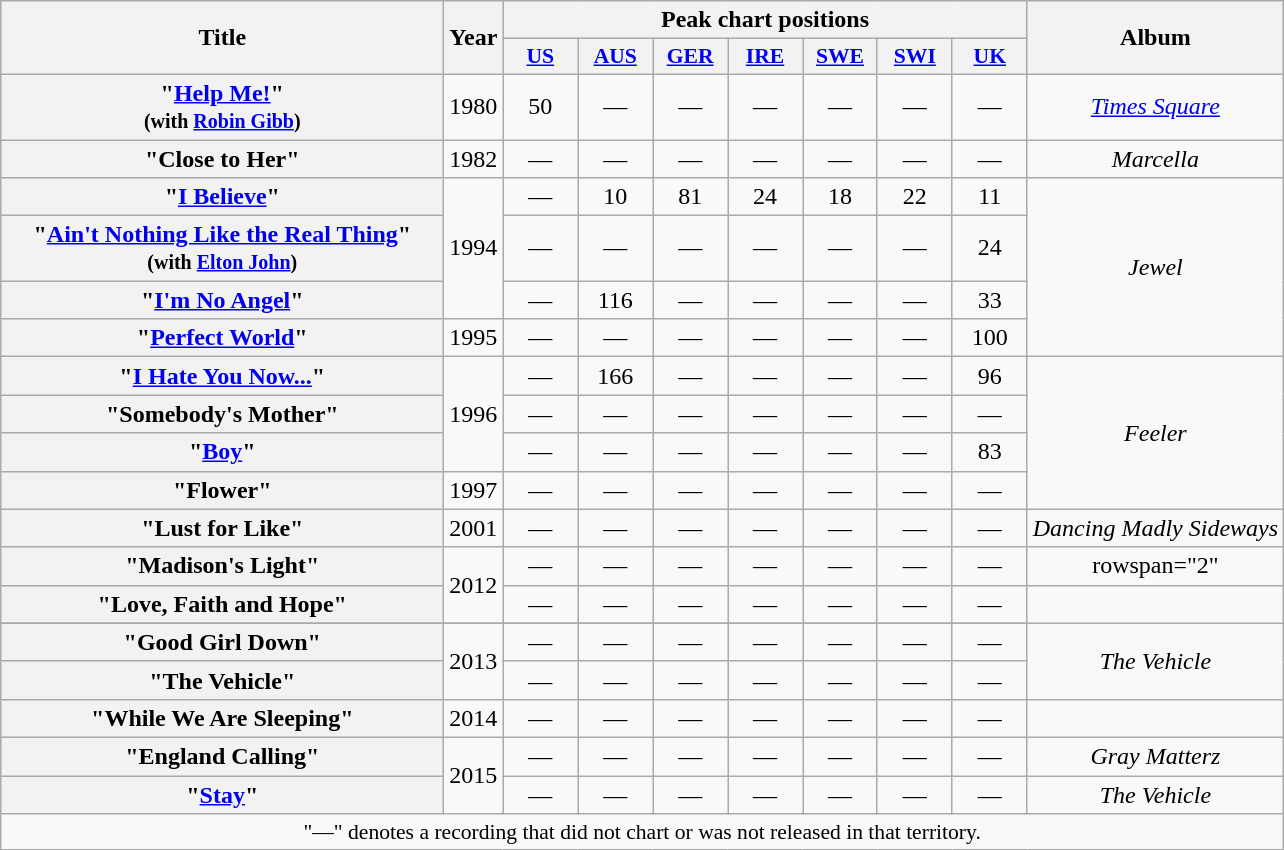<table class="wikitable plainrowheaders" style="text-align:center;" border="1">
<tr>
<th scope="col" rowspan="2" style="width:18em;">Title</th>
<th scope="col" rowspan="2">Year</th>
<th scope="col" colspan="7">Peak chart positions</th>
<th scope="col" rowspan="2">Album</th>
</tr>
<tr>
<th scope="col" style="width:3em;font-size:90%;"><a href='#'>US</a><br></th>
<th scope="col" style="width:3em;font-size:90%;"><a href='#'>AUS</a><br></th>
<th scope="col" style="width:3em;font-size:90%;"><a href='#'>GER</a><br></th>
<th scope="col" style="width:3em;font-size:90%;"><a href='#'>IRE</a><br></th>
<th scope="col" style="width:3em;font-size:90%;"><a href='#'>SWE</a><br></th>
<th scope="col" style="width:3em;font-size:90%;"><a href='#'>SWI</a><br></th>
<th scope="col" style="width:3em;font-size:90%;"><a href='#'>UK</a><br></th>
</tr>
<tr>
<th scope="row">"<a href='#'>Help Me!</a>"<br><small>(with <a href='#'>Robin Gibb</a>)</small></th>
<td>1980</td>
<td>50</td>
<td>—</td>
<td>—</td>
<td>—</td>
<td>—</td>
<td>—</td>
<td>—</td>
<td><em><a href='#'>Times Square</a></em></td>
</tr>
<tr>
<th scope="row">"Close to Her"</th>
<td>1982</td>
<td>—</td>
<td>—</td>
<td>—</td>
<td>—</td>
<td>—</td>
<td>—</td>
<td>—</td>
<td><em>Marcella</em></td>
</tr>
<tr>
<th scope="row">"<a href='#'>I Believe</a>"</th>
<td rowspan="3">1994</td>
<td>—</td>
<td>10</td>
<td>81</td>
<td>24</td>
<td>18</td>
<td>22</td>
<td>11</td>
<td rowspan="4"><em>Jewel</em></td>
</tr>
<tr>
<th scope="row">"<a href='#'>Ain't Nothing Like the Real Thing</a>"<br><small>(with <a href='#'>Elton John</a>)</small></th>
<td>—</td>
<td>—</td>
<td>—</td>
<td>—</td>
<td>—</td>
<td>—</td>
<td>24</td>
</tr>
<tr>
<th scope="row">"<a href='#'>I'm No Angel</a>"</th>
<td>—</td>
<td>116</td>
<td>—</td>
<td>—</td>
<td>—</td>
<td>—</td>
<td>33</td>
</tr>
<tr>
<th scope="row">"<a href='#'>Perfect World</a>"</th>
<td>1995</td>
<td>—</td>
<td>—</td>
<td>—</td>
<td>—</td>
<td>—</td>
<td>—</td>
<td>100</td>
</tr>
<tr>
<th scope="row">"<a href='#'>I Hate You Now...</a>"</th>
<td rowspan="3">1996</td>
<td>—</td>
<td>166</td>
<td>—</td>
<td>—</td>
<td>—</td>
<td>—</td>
<td>96</td>
<td rowspan="4"><em>Feeler</em></td>
</tr>
<tr>
<th scope="row">"Somebody's Mother"</th>
<td>—</td>
<td>—</td>
<td>—</td>
<td>—</td>
<td>—</td>
<td>—</td>
<td>—</td>
</tr>
<tr>
<th scope="row">"<a href='#'>Boy</a>"</th>
<td>—</td>
<td>—</td>
<td>—</td>
<td>—</td>
<td>—</td>
<td>—</td>
<td>83</td>
</tr>
<tr>
<th scope="row">"Flower"</th>
<td>1997</td>
<td>—</td>
<td>—</td>
<td>—</td>
<td>—</td>
<td>—</td>
<td>—</td>
<td>—</td>
</tr>
<tr>
<th scope="row">"Lust for Like"</th>
<td>2001</td>
<td>—</td>
<td>—</td>
<td>—</td>
<td>—</td>
<td>—</td>
<td>—</td>
<td>—</td>
<td><em>Dancing Madly Sideways</em></td>
</tr>
<tr>
<th scope="row">"Madison's Light"</th>
<td rowspan="2">2012</td>
<td>—</td>
<td>—</td>
<td>—</td>
<td>—</td>
<td>—</td>
<td>—</td>
<td>—</td>
<td>rowspan="2" </td>
</tr>
<tr>
<th scope="row">"Love, Faith and Hope"</th>
<td>—</td>
<td>—</td>
<td>—</td>
<td>—</td>
<td>—</td>
<td>—</td>
<td>—</td>
</tr>
<tr>
</tr>
<tr>
<th scope="row">"Good Girl Down"</th>
<td rowspan="2">2013</td>
<td>—</td>
<td>—</td>
<td>—</td>
<td>—</td>
<td>—</td>
<td>—</td>
<td>—</td>
<td rowspan="2"><em>The Vehicle</em></td>
</tr>
<tr>
<th scope="row">"The Vehicle"</th>
<td>—</td>
<td>—</td>
<td>—</td>
<td>—</td>
<td>—</td>
<td>—</td>
<td>—</td>
</tr>
<tr>
<th scope="row">"While We Are Sleeping"</th>
<td>2014</td>
<td>—</td>
<td>—</td>
<td>—</td>
<td>—</td>
<td>—</td>
<td>—</td>
<td>—</td>
<td></td>
</tr>
<tr>
<th scope="row">"England Calling"</th>
<td rowspan="2">2015</td>
<td>—</td>
<td>—</td>
<td>—</td>
<td>—</td>
<td>—</td>
<td>—</td>
<td>—</td>
<td><em>Gray Matterz</em></td>
</tr>
<tr>
<th scope="row">"<a href='#'>Stay</a>"</th>
<td>—</td>
<td>—</td>
<td>—</td>
<td>—</td>
<td>—</td>
<td>—</td>
<td>—</td>
<td><em>The Vehicle</em></td>
</tr>
<tr>
<td colspan="10" style="font-size:90%">"—" denotes a recording that did not chart or was not released in that territory.</td>
</tr>
</table>
